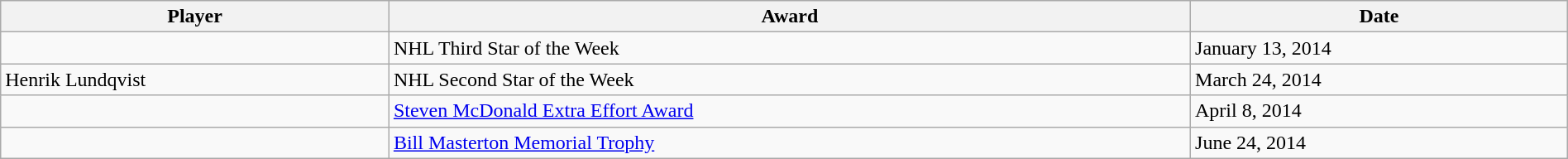<table class="wikitable sortable" style="width:100%;">
<tr align=center>
<th>Player</th>
<th>Award</th>
<th>Date</th>
</tr>
<tr>
<td></td>
<td>NHL Third Star of the Week</td>
<td>January 13, 2014</td>
</tr>
<tr>
<td>Henrik Lundqvist</td>
<td>NHL Second Star of the Week</td>
<td>March 24, 2014</td>
</tr>
<tr>
<td></td>
<td><a href='#'>Steven McDonald Extra Effort Award</a></td>
<td>April 8, 2014</td>
</tr>
<tr>
<td></td>
<td><a href='#'>Bill Masterton Memorial Trophy</a></td>
<td>June 24, 2014</td>
</tr>
</table>
